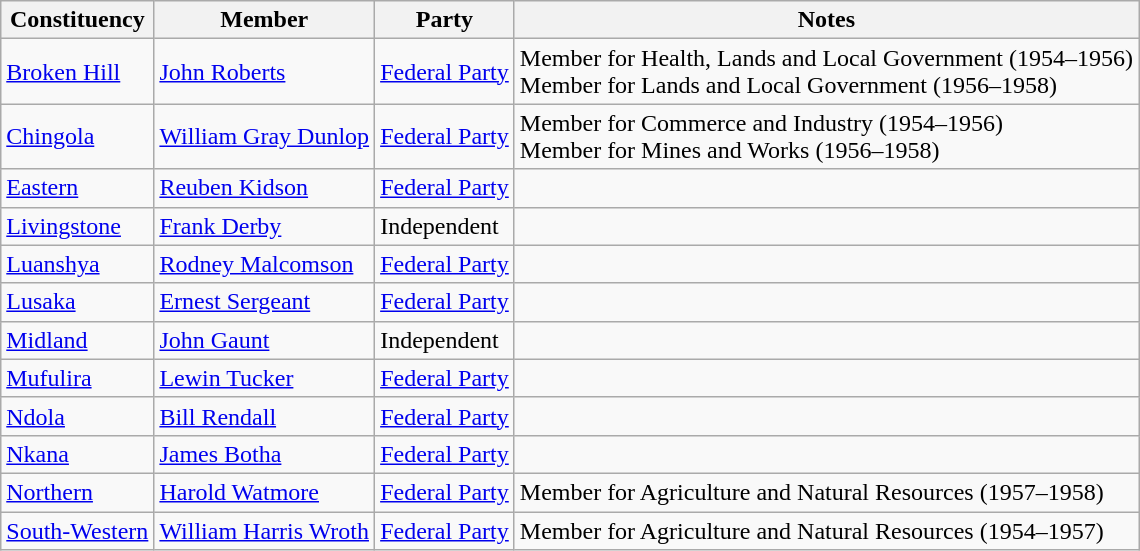<table class="wikitable sortable">
<tr>
<th>Constituency</th>
<th>Member</th>
<th>Party</th>
<th>Notes</th>
</tr>
<tr>
<td><a href='#'>Broken Hill</a></td>
<td><a href='#'>John Roberts</a></td>
<td><a href='#'>Federal Party</a></td>
<td>Member for Health, Lands and Local Government (1954–1956)<br>Member for Lands and Local Government (1956–1958)</td>
</tr>
<tr>
<td><a href='#'>Chingola</a></td>
<td><a href='#'>William Gray Dunlop</a></td>
<td><a href='#'>Federal Party</a></td>
<td>Member for Commerce and Industry (1954–1956)<br>Member for Mines and Works (1956–1958)</td>
</tr>
<tr>
<td><a href='#'>Eastern</a></td>
<td><a href='#'>Reuben Kidson</a></td>
<td><a href='#'>Federal Party</a></td>
<td></td>
</tr>
<tr>
<td><a href='#'>Livingstone</a></td>
<td><a href='#'>Frank Derby</a></td>
<td>Independent</td>
<td></td>
</tr>
<tr>
<td><a href='#'>Luanshya</a></td>
<td><a href='#'>Rodney Malcomson</a></td>
<td><a href='#'>Federal Party</a></td>
<td></td>
</tr>
<tr>
<td><a href='#'>Lusaka</a></td>
<td><a href='#'>Ernest Sergeant</a></td>
<td><a href='#'>Federal Party</a></td>
<td></td>
</tr>
<tr>
<td><a href='#'>Midland</a></td>
<td><a href='#'>John Gaunt</a></td>
<td>Independent</td>
<td></td>
</tr>
<tr>
<td><a href='#'>Mufulira</a></td>
<td><a href='#'>Lewin Tucker</a></td>
<td><a href='#'>Federal Party</a></td>
<td></td>
</tr>
<tr>
<td><a href='#'>Ndola</a></td>
<td><a href='#'>Bill Rendall</a></td>
<td><a href='#'>Federal Party</a></td>
<td></td>
</tr>
<tr>
<td><a href='#'>Nkana</a></td>
<td><a href='#'>James Botha</a></td>
<td><a href='#'>Federal Party</a></td>
<td></td>
</tr>
<tr>
<td><a href='#'>Northern</a></td>
<td><a href='#'>Harold Watmore</a></td>
<td><a href='#'>Federal Party</a></td>
<td>Member for Agriculture and Natural Resources (1957–1958)</td>
</tr>
<tr>
<td><a href='#'>South-Western</a></td>
<td><a href='#'>William Harris Wroth</a></td>
<td><a href='#'>Federal Party</a></td>
<td>Member for Agriculture and Natural Resources (1954–1957)</td>
</tr>
</table>
